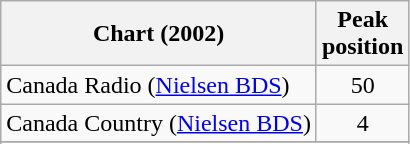<table class="wikitable sortable">
<tr>
<th align="left">Chart (2002)</th>
<th align="center">Peak<br>position</th>
</tr>
<tr>
<td>Canada Radio (<a href='#'>Nielsen BDS</a>)</td>
<td align="center">50</td>
</tr>
<tr>
<td>Canada Country (<a href='#'>Nielsen BDS</a>)</td>
<td align="center">4</td>
</tr>
<tr>
</tr>
<tr>
</tr>
</table>
